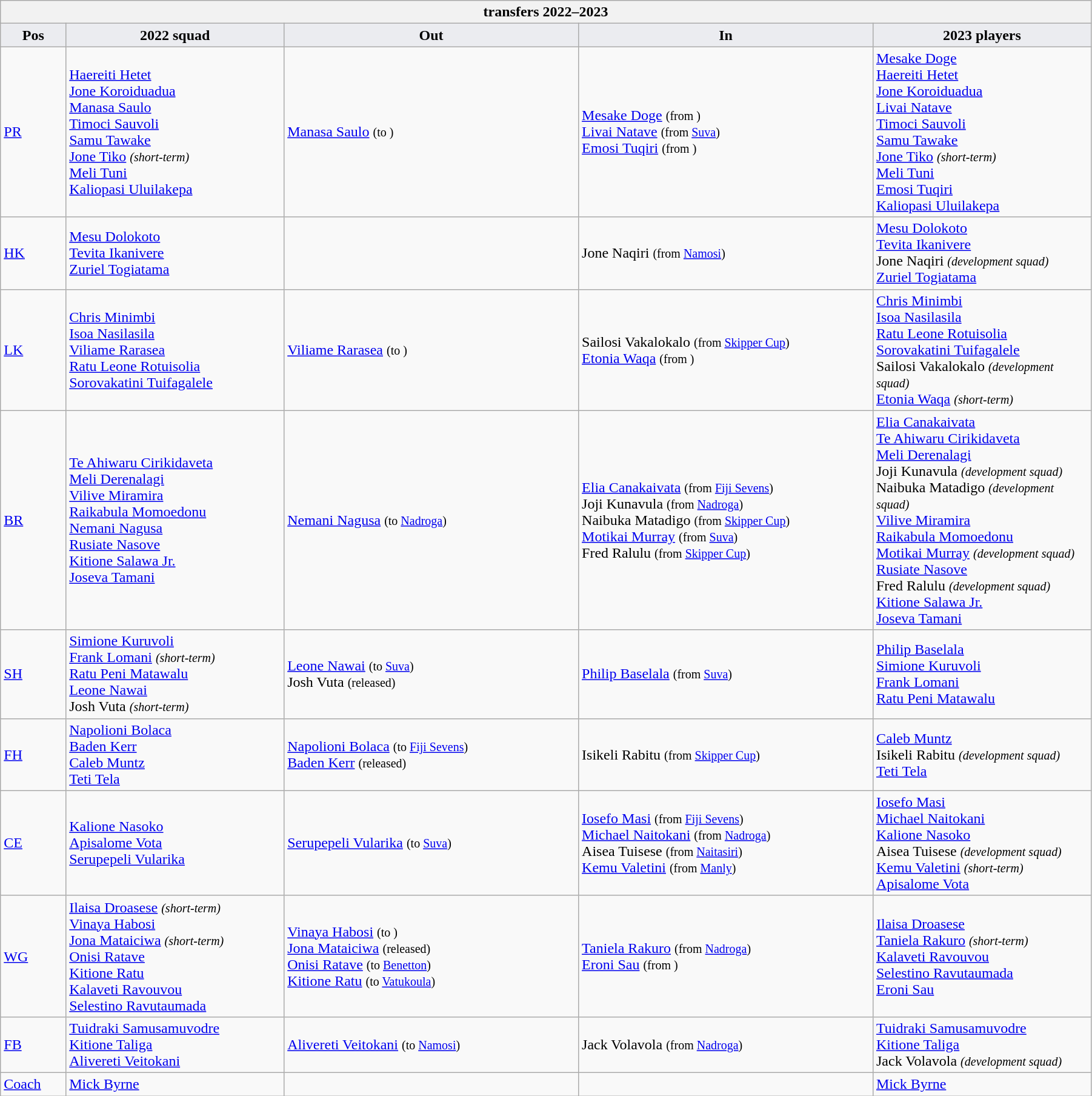<table class="wikitable" style="text-align: left; width:95%">
<tr>
<th colspan="100%"> transfers 2022–2023</th>
</tr>
<tr>
<th style="background:#ebecf0; width:6%;">Pos</th>
<th style="background:#ebecf0; width:20%;">2022 squad</th>
<th style="background:#ebecf0; width:27%;">Out</th>
<th style="background:#ebecf0; width:27%;">In</th>
<th style="background:#ebecf0; width:20%;">2023 players</th>
</tr>
<tr>
<td><a href='#'>PR</a></td>
<td> <a href='#'>Haereiti Hetet</a> <br> <a href='#'>Jone Koroiduadua</a> <br> <a href='#'>Manasa Saulo</a> <br> <a href='#'>Timoci Sauvoli</a> <br> <a href='#'>Samu Tawake</a> <br> <a href='#'>Jone Tiko</a> <small><em>(short-term)</em></small> <br> <a href='#'>Meli Tuni</a> <br> <a href='#'>Kaliopasi Uluilakepa</a></td>
<td>  <a href='#'>Manasa Saulo</a> <small>(to )</small></td>
<td>  <a href='#'>Mesake Doge</a> <small>(from )</small> <br>  <a href='#'>Livai Natave</a> <small>(from <a href='#'>Suva</a>)</small> <br>  <a href='#'>Emosi Tuqiri</a> <small>(from )</small></td>
<td> <a href='#'>Mesake Doge</a> <br> <a href='#'>Haereiti Hetet</a> <br> <a href='#'>Jone Koroiduadua</a> <br> <a href='#'>Livai Natave</a> <br> <a href='#'>Timoci Sauvoli</a> <br> <a href='#'>Samu Tawake</a> <br> <a href='#'>Jone Tiko</a> <small><em>(short-term)</em></small> <br> <a href='#'>Meli Tuni</a> <br> <a href='#'>Emosi Tuqiri</a> <br> <a href='#'>Kaliopasi Uluilakepa</a></td>
</tr>
<tr>
<td><a href='#'>HK</a></td>
<td> <a href='#'>Mesu Dolokoto</a> <br> <a href='#'>Tevita Ikanivere</a> <br> <a href='#'>Zuriel Togiatama</a></td>
<td></td>
<td>  Jone Naqiri <small>(from <a href='#'>Namosi</a>)</small></td>
<td> <a href='#'>Mesu Dolokoto</a> <br> <a href='#'>Tevita Ikanivere</a> <br> Jone Naqiri <small><em>(development squad)</em></small> <br> <a href='#'>Zuriel Togiatama</a></td>
</tr>
<tr>
<td><a href='#'>LK</a></td>
<td> <a href='#'>Chris Minimbi</a> <br> <a href='#'>Isoa Nasilasila</a> <br> <a href='#'>Viliame Rarasea</a> <br> <a href='#'>Ratu Leone Rotuisolia</a> <br> <a href='#'>Sorovakatini Tuifagalele</a></td>
<td>  <a href='#'>Viliame Rarasea</a> <small>(to )</small></td>
<td>  Sailosi Vakalokalo <small>(from <a href='#'>Skipper Cup</a>)</small> <br>  <a href='#'>Etonia Waqa</a> <small>(from )</small></td>
<td> <a href='#'>Chris Minimbi</a> <br> <a href='#'>Isoa Nasilasila</a> <br> <a href='#'>Ratu Leone Rotuisolia</a> <br> <a href='#'>Sorovakatini Tuifagalele</a> <br> Sailosi Vakalokalo <small><em>(development squad)</em></small> <br> <a href='#'>Etonia Waqa</a> <small><em>(short-term)</em></small></td>
</tr>
<tr>
<td><a href='#'>BR</a></td>
<td> <a href='#'>Te Ahiwaru Cirikidaveta</a> <br> <a href='#'>Meli Derenalagi</a> <br> <a href='#'>Vilive Miramira</a> <br> <a href='#'>Raikabula Momoedonu</a> <br> <a href='#'>Nemani Nagusa</a> <br> <a href='#'>Rusiate Nasove</a> <br> <a href='#'>Kitione Salawa Jr.</a> <br> <a href='#'>Joseva Tamani</a></td>
<td>  <a href='#'>Nemani Nagusa</a> <small>(to <a href='#'>Nadroga</a>)</small></td>
<td>  <a href='#'>Elia Canakaivata</a> <small>(from <a href='#'>Fiji Sevens</a>)</small> <br>  Joji Kunavula <small>(from <a href='#'>Nadroga</a>)</small> <br>  Naibuka Matadigo <small>(from <a href='#'>Skipper Cup</a>)</small> <br>  <a href='#'>Motikai Murray</a> <small>(from <a href='#'>Suva</a>)</small> <br>  Fred Ralulu <small>(from <a href='#'>Skipper Cup</a>)</small></td>
<td> <a href='#'>Elia Canakaivata</a> <br> <a href='#'>Te Ahiwaru Cirikidaveta</a> <br> <a href='#'>Meli Derenalagi</a> <br> Joji Kunavula <small><em>(development squad)</em></small> <br> Naibuka Matadigo <small><em>(development squad)</em></small> <br> <a href='#'>Vilive Miramira</a> <br> <a href='#'>Raikabula Momoedonu</a> <br> <a href='#'>Motikai Murray</a> <small><em>(development squad)</em></small> <br> <a href='#'>Rusiate Nasove</a> <br> Fred Ralulu <small><em>(development squad)</em></small> <br> <a href='#'>Kitione Salawa Jr.</a> <br> <a href='#'>Joseva Tamani</a></td>
</tr>
<tr>
<td><a href='#'>SH</a></td>
<td> <a href='#'>Simione Kuruvoli</a> <br> <a href='#'>Frank Lomani</a> <small><em>(short-term)</em></small> <br> <a href='#'>Ratu Peni Matawalu</a> <br> <a href='#'>Leone Nawai</a> <br> Josh Vuta <small><em>(short-term)</em></small></td>
<td>  <a href='#'>Leone Nawai</a> <small>(to <a href='#'>Suva</a>)</small> <br>  Josh Vuta <small>(released)</small></td>
<td>  <a href='#'>Philip Baselala</a> <small>(from <a href='#'>Suva</a>)</small></td>
<td> <a href='#'>Philip Baselala</a> <br> <a href='#'>Simione Kuruvoli</a> <br> <a href='#'>Frank Lomani</a> <br> <a href='#'>Ratu Peni Matawalu</a></td>
</tr>
<tr>
<td><a href='#'>FH</a></td>
<td> <a href='#'>Napolioni Bolaca</a> <br> <a href='#'>Baden Kerr</a> <br> <a href='#'>Caleb Muntz</a> <br> <a href='#'>Teti Tela</a></td>
<td>  <a href='#'>Napolioni Bolaca</a> <small>(to <a href='#'>Fiji Sevens</a>)</small> <br>  <a href='#'>Baden Kerr</a> <small>(released)</small></td>
<td>  Isikeli Rabitu <small>(from <a href='#'>Skipper Cup</a>)</small></td>
<td> <a href='#'>Caleb Muntz</a> <br> Isikeli Rabitu <small><em>(development squad)</em></small> <br> <a href='#'>Teti Tela</a></td>
</tr>
<tr>
<td><a href='#'>CE</a></td>
<td> <a href='#'>Kalione Nasoko</a> <br> <a href='#'>Apisalome Vota</a> <br> <a href='#'>Serupepeli Vularika</a></td>
<td>  <a href='#'>Serupepeli Vularika</a> <small>(to <a href='#'>Suva</a>)</small></td>
<td>  <a href='#'>Iosefo Masi</a> <small>(from <a href='#'>Fiji Sevens</a>)</small> <br>  <a href='#'>Michael Naitokani</a> <small>(from <a href='#'>Nadroga</a>)</small> <br>  Aisea Tuisese <small>(from <a href='#'>Naitasiri</a>)</small> <br>  <a href='#'>Kemu Valetini</a> <small>(from  <a href='#'>Manly</a>)</small></td>
<td> <a href='#'>Iosefo Masi</a> <br> <a href='#'>Michael Naitokani</a> <br> <a href='#'>Kalione Nasoko</a> <br> Aisea Tuisese <small><em>(development squad)</em></small> <br> <a href='#'>Kemu Valetini</a> <small><em>(short-term)</em></small> <br> <a href='#'>Apisalome Vota</a></td>
</tr>
<tr>
<td><a href='#'>WG</a></td>
<td> <a href='#'>Ilaisa Droasese</a> <small><em>(short-term)</em></small> <br> <a href='#'>Vinaya Habosi</a> <br> <a href='#'>Jona Mataiciwa</a> <small><em>(short-term)</em></small> <br> <a href='#'>Onisi Ratave</a> <br> <a href='#'>Kitione Ratu</a> <br> <a href='#'>Kalaveti Ravouvou</a> <br> <a href='#'>Selestino Ravutaumada</a></td>
<td>  <a href='#'>Vinaya Habosi</a> <small>(to )</small> <br>  <a href='#'>Jona Mataiciwa</a> <small>(released)</small> <br>  <a href='#'>Onisi Ratave</a> <small>(to  <a href='#'>Benetton</a>)</small> <br>  <a href='#'>Kitione Ratu</a> <small>(to <a href='#'>Vatukoula</a>)</small></td>
<td>  <a href='#'>Taniela Rakuro</a> <small>(from <a href='#'>Nadroga</a>)</small> <br>  <a href='#'>Eroni Sau</a> <small>(from )</small></td>
<td> <a href='#'>Ilaisa Droasese</a> <br> <a href='#'>Taniela Rakuro</a> <small><em>(short-term)</em></small> <br> <a href='#'>Kalaveti Ravouvou</a> <br> <a href='#'>Selestino Ravutaumada</a> <br> <a href='#'>Eroni Sau</a></td>
</tr>
<tr>
<td><a href='#'>FB</a></td>
<td> <a href='#'>Tuidraki Samusamuvodre</a> <br> <a href='#'>Kitione Taliga</a> <br> <a href='#'>Alivereti Veitokani</a></td>
<td>  <a href='#'>Alivereti Veitokani</a> <small>(to <a href='#'>Namosi</a>)</small></td>
<td>  Jack Volavola <small>(from <a href='#'>Nadroga</a>)</small></td>
<td> <a href='#'>Tuidraki Samusamuvodre</a> <br> <a href='#'>Kitione Taliga</a> <br> Jack Volavola <small><em>(development squad)</em></small></td>
</tr>
<tr>
<td><a href='#'>Coach</a></td>
<td> <a href='#'>Mick Byrne</a></td>
<td></td>
<td></td>
<td> <a href='#'>Mick Byrne</a></td>
</tr>
</table>
